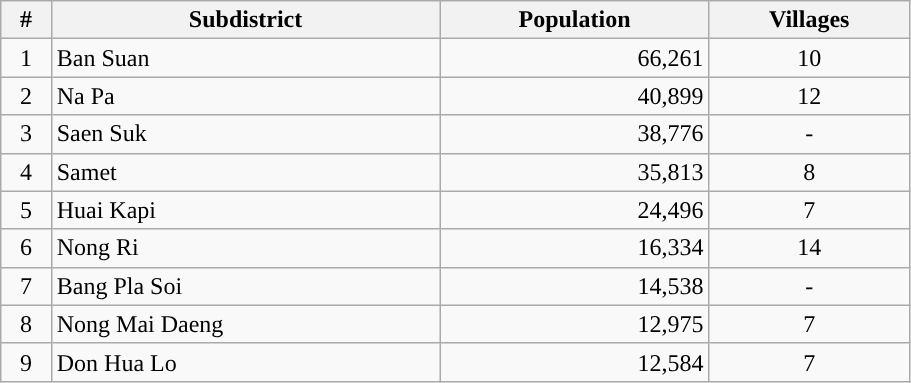<table class="wikitable" style="width:48%; display:inline-table;">
<tr>
<th>#</th>
<th>Subdistrict</th>
<th>Population</th>
<th>Villages</th>
</tr>
<tr>
<td style="text-align:center;">1</td>
<td>Ban Suan</td>
<td style="text-align:right;">66,261</td>
<td style="text-align:center;">10</td>
</tr>
<tr>
<td style="text-align:center;">2</td>
<td>Na Pa</td>
<td style="text-align:right;">40,899</td>
<td style="text-align:center;">12</td>
</tr>
<tr>
<td style="text-align:center;">3</td>
<td>Saen Suk</td>
<td style="text-align:right;">38,776</td>
<td style="text-align:center;">-</td>
</tr>
<tr>
<td style="text-align:center;">4</td>
<td>Samet</td>
<td style="text-align:right;">35,813</td>
<td style="text-align:center;">8</td>
</tr>
<tr>
<td style="text-align:center;">5</td>
<td>Huai Kapi</td>
<td style="text-align:right;">24,496</td>
<td style="text-align:center;">7</td>
</tr>
<tr>
<td style="text-align:center;">6</td>
<td>Nong Ri</td>
<td style="text-align:right;">16,334</td>
<td style="text-align:center;">14</td>
</tr>
<tr>
<td style="text-align:center;">7</td>
<td>Bang Pla Soi</td>
<td style="text-align:right;">14,538</td>
<td style="text-align:center;">-</td>
</tr>
<tr>
<td style="text-align:center;">8</td>
<td>Nong Mai Daeng</td>
<td style="text-align:right;">12,975</td>
<td style="text-align:center;">7</td>
</tr>
<tr>
<td style="text-align:center;">9</td>
<td>Don Hua Lo</td>
<td style="text-align:right;">12,584</td>
<td style="text-align:center;">7</td>
</tr>
</table>
